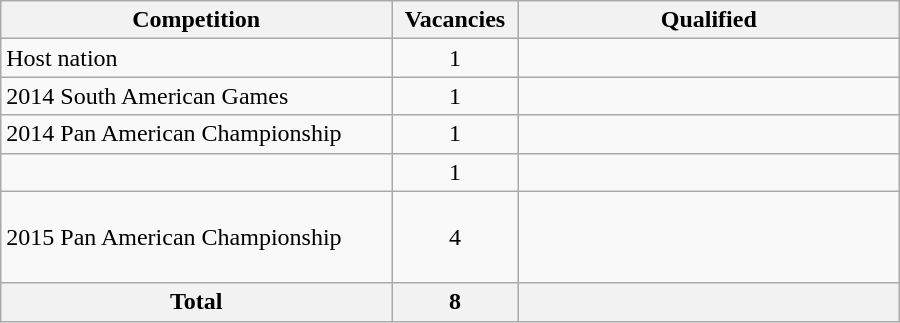<table class = "wikitable" width=600>
<tr>
<th width=300>Competition</th>
<th width=80>Vacancies</th>
<th width=300>Qualified</th>
</tr>
<tr>
<td>Host nation</td>
<td align="center">1</td>
<td></td>
</tr>
<tr>
<td>2014 South American Games</td>
<td align="center">1</td>
<td></td>
</tr>
<tr>
<td>2014 Pan American Championship</td>
<td align="center">1</td>
<td></td>
</tr>
<tr>
<td></td>
<td align="center">1</td>
<td></td>
</tr>
<tr>
<td>2015 Pan American Championship</td>
<td align="center">4</td>
<td><br><br><br></td>
</tr>
<tr>
<th>Total</th>
<th>8</th>
<th></th>
</tr>
</table>
